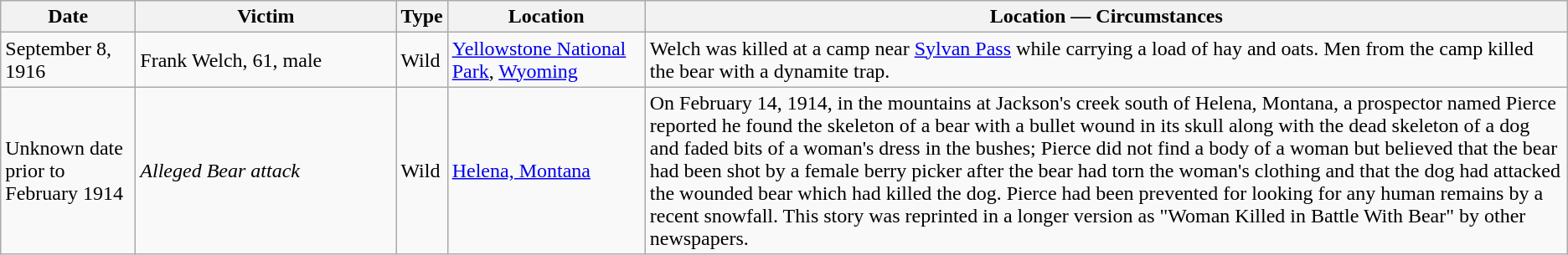<table class="wikitable sortable">
<tr>
<th style="width:100px;" class="unsortable">Date</th>
<th style="width:200px;" class="unsortable">Victim</th>
<th class="unsortable">Type</th>
<th style="width:150px;" class="unsortable">Location</th>
<th class=unsortable>Location — Circumstances</th>
</tr>
<tr>
<td>September 8, 1916</td>
<td>Frank Welch, 61, male</td>
<td>Wild</td>
<td><a href='#'>Yellowstone National Park</a>, <a href='#'>Wyoming</a></td>
<td>Welch was killed at a camp near <a href='#'>Sylvan Pass</a> while carrying a load of hay and oats. Men from the camp killed the bear with a dynamite trap.</td>
</tr>
<tr>
<td>Unknown date prior to February 1914</td>
<td><em>Alleged Bear attack</em></td>
<td>Wild</td>
<td><a href='#'>Helena, Montana</a></td>
<td>On February 14, 1914, in the mountains at Jackson's creek  south of Helena, Montana, a prospector named Pierce reported he found the skeleton of a bear with a bullet wound in its skull along with the dead skeleton of a dog and faded bits of a woman's dress in the bushes; Pierce did not find a body of a woman but believed that the bear had been shot by a female berry picker after the bear had torn the woman's clothing and that the dog had attacked the wounded bear which had killed the dog. Pierce had been prevented for looking for any human remains by a recent snowfall. This story was reprinted in a longer version as "Woman Killed in Battle With Bear" by other newspapers.</td>
</tr>
</table>
